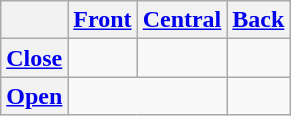<table class="wikitable" style="text-align:center;">
<tr>
<th></th>
<th><a href='#'>Front</a></th>
<th><a href='#'>Central</a></th>
<th><a href='#'>Back</a></th>
</tr>
<tr>
<th><a href='#'>Close</a></th>
<td></td>
<td></td>
<td></td>
</tr>
<tr>
<th><a href='#'>Open</a></th>
<td colspan="2"></td>
<td></td>
</tr>
</table>
